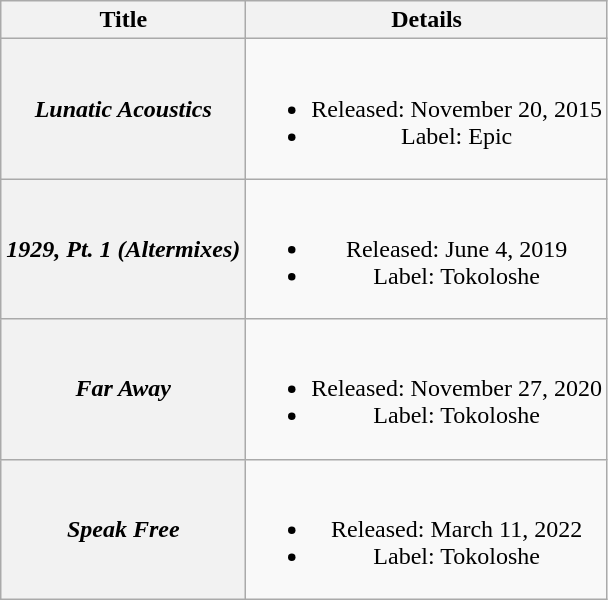<table class="wikitable plainrowheaders" style="text-align:center;">
<tr>
<th scope="col">Title</th>
<th scope="col">Details</th>
</tr>
<tr>
<th scope="row"><em>Lunatic Acoustics</em></th>
<td><br><ul><li>Released: November 20, 2015</li><li>Label: Epic</li></ul></td>
</tr>
<tr>
<th scope="row"><em>1929, Pt. 1 (Altermixes)</em></th>
<td><br><ul><li>Released: June 4, 2019</li><li>Label: Tokoloshe</li></ul></td>
</tr>
<tr>
<th scope="row"><em>Far Away</em></th>
<td><br><ul><li>Released: November 27, 2020</li><li>Label: Tokoloshe</li></ul></td>
</tr>
<tr>
<th scope="row"><em>Speak Free</em></th>
<td><br><ul><li>Released: March 11, 2022</li><li>Label: Tokoloshe</li></ul></td>
</tr>
</table>
